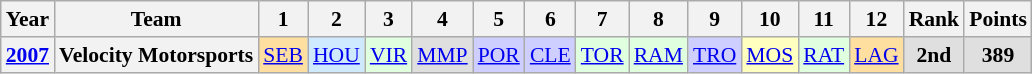<table class="wikitable" style="text-align:center; font-size:90%">
<tr>
<th>Year</th>
<th>Team</th>
<th>1</th>
<th>2</th>
<th>3</th>
<th>4</th>
<th>5</th>
<th>6</th>
<th>7</th>
<th>8</th>
<th>9</th>
<th>10</th>
<th>11</th>
<th>12</th>
<th>Rank</th>
<th>Points</th>
</tr>
<tr>
<th><a href='#'>2007</a></th>
<th>Velocity Motorsports</th>
<td style="background:#FFDF9F;"><a href='#'>SEB</a><br></td>
<td style="background:#CFEAFF;"><a href='#'>HOU</a><br></td>
<td style="background:#DFFFDF;"><a href='#'>VIR</a><br></td>
<td style="background:#DFDFDF;"><a href='#'>MMP</a><br></td>
<td style="background:#CFCFFF;"><a href='#'>POR</a><br></td>
<td style="background:#CFCFFF;"><a href='#'>CLE</a><br></td>
<td style="background:#DFFFDF;"><a href='#'>TOR</a><br></td>
<td style="background:#DFFFDF;"><a href='#'>RAM</a><br></td>
<td style="background:#CFCFFF;"><a href='#'>TRO</a><br></td>
<td style="background:#FFFFBF;"><a href='#'>MOS</a><br></td>
<td style="background:#DFFFDF;"><a href='#'>RAT</a><br></td>
<td style="background:#FFDF9F;"><a href='#'>LAG</a><br></td>
<th style="background:#DFDFDF;">2nd</th>
<th style="background:#DFDFDF;">389</th>
</tr>
</table>
